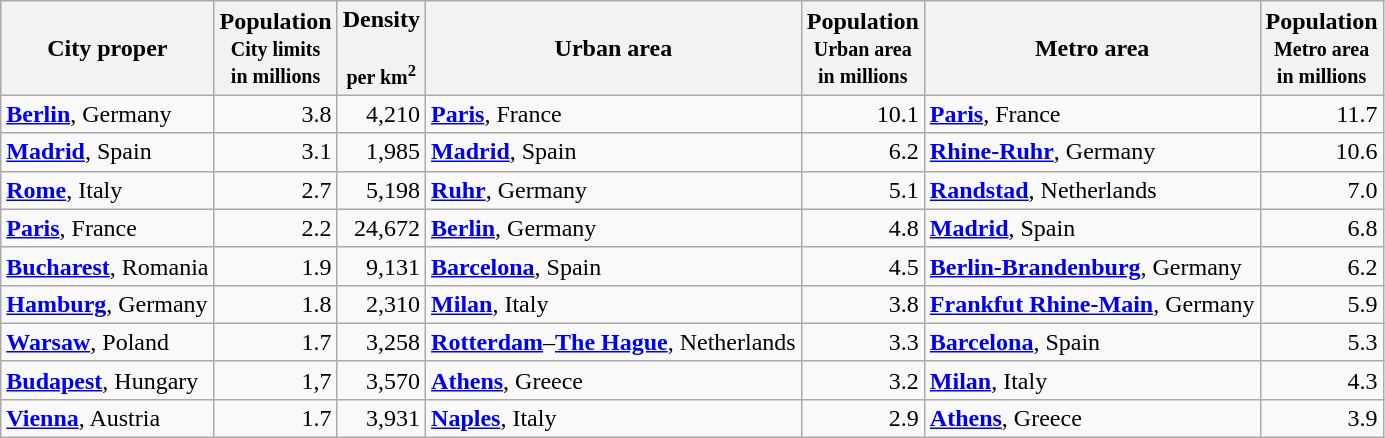<table class="wikitable" style="text-align:right; margin-right:50px;">
<tr>
<th align=center>City proper</th>
<th>Population<small><br>City limits</small><br><small>in millions</small></th>
<th>Density<br><br><small>per km<sup>2</sup></small></th>
<th align=center>Urban area</th>
<th>Population<br><small>Urban area</small><br><small>in millions</small></th>
<th align=center>Metro area</th>
<th>Population<br><small>Metro area</small><br><small>in millions</small></th>
</tr>
<tr>
<td align=left><strong><a href='#'>Berlin</a></strong>, Germany</td>
<td>3.8</td>
<td>4,210</td>
<td align=left><strong><a href='#'>Paris</a></strong>, France</td>
<td>10.1</td>
<td align=left><strong><a href='#'>Paris</a></strong>, France</td>
<td>11.7</td>
</tr>
<tr>
<td align=left><strong><a href='#'>Madrid</a></strong>, Spain</td>
<td>3.1</td>
<td>1,985</td>
<td align=left><strong><a href='#'>Madrid</a></strong>, Spain</td>
<td>6.2</td>
<td align=left><strong><a href='#'>Rhine-Ruhr</a></strong>, Germany</td>
<td>10.6</td>
</tr>
<tr>
<td align=left><strong><a href='#'>Rome</a></strong>, Italy</td>
<td>2.7</td>
<td>5,198</td>
<td align=left><strong><a href='#'>Ruhr</a></strong>, Germany</td>
<td>5.1</td>
<td align=left><strong><a href='#'>Randstad</a></strong>, Netherlands</td>
<td>7.0</td>
</tr>
<tr>
<td align=left><strong><a href='#'>Paris</a></strong>, France</td>
<td>2.2</td>
<td>24,672</td>
<td align=left><strong><a href='#'>Berlin</a></strong>, Germany</td>
<td>4.8</td>
<td align=left><strong><a href='#'>Madrid</a></strong>, Spain</td>
<td>6.8</td>
</tr>
<tr>
<td align=left><strong><a href='#'>Bucharest</a></strong>, Romania</td>
<td>1.9</td>
<td>9,131</td>
<td align=left><strong><a href='#'>Barcelona</a></strong>, Spain</td>
<td>4.5</td>
<td align=left><strong><a href='#'>Berlin-Brandenburg</a></strong>, Germany</td>
<td>6.2</td>
</tr>
<tr>
<td align=left><strong><a href='#'>Hamburg</a></strong>, Germany</td>
<td>1.8</td>
<td>2,310</td>
<td align=left><strong><a href='#'>Milan</a></strong>, Italy</td>
<td>3.8</td>
<td align=left><strong><a href='#'>Frankfut Rhine-Main</a></strong>, Germany</td>
<td>5.9</td>
</tr>
<tr>
<td align=left><strong><a href='#'>Warsaw</a></strong>, Poland</td>
<td>1.7</td>
<td>3,258</td>
<td align=left><strong><a href='#'>Rotterdam</a></strong>–<strong><a href='#'>The Hague</a></strong>, Netherlands</td>
<td>3.3</td>
<td align=left><strong><a href='#'>Barcelona</a></strong>, Spain</td>
<td>5.3</td>
</tr>
<tr>
<td align=left><strong><a href='#'>Budapest</a></strong>, Hungary</td>
<td>1,7</td>
<td>3,570</td>
<td align=left><strong><a href='#'>Athens</a></strong>, Greece</td>
<td>3.2</td>
<td align=left><strong><a href='#'>Milan</a></strong>, Italy</td>
<td>4.3</td>
</tr>
<tr>
<td align=left><strong><a href='#'>Vienna</a></strong>, Austria</td>
<td>1.7</td>
<td>3,931</td>
<td align=left><strong><a href='#'>Naples</a></strong>, Italy</td>
<td>2.9</td>
<td align=left><strong><a href='#'>Athens</a></strong>, Greece</td>
<td>3.9</td>
</tr>
</table>
